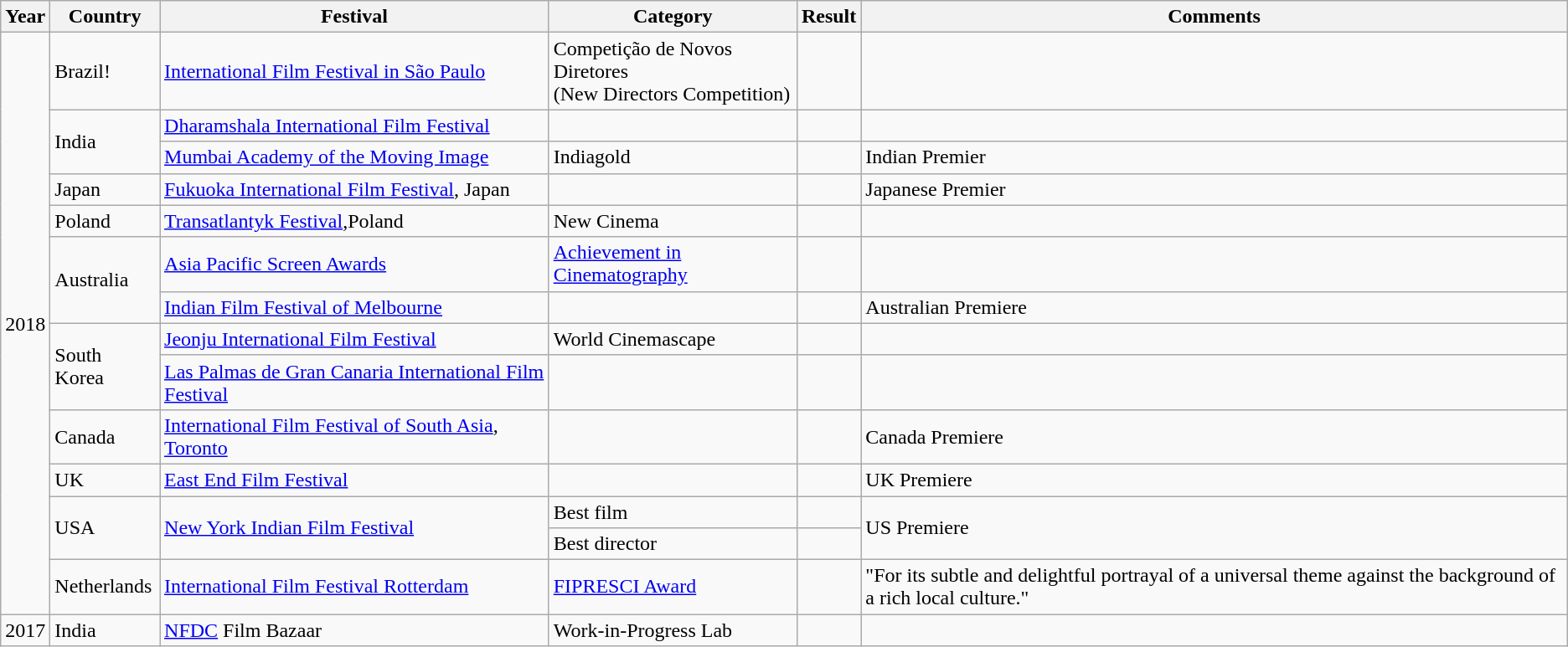<table class="wikitable">
<tr>
<th>Year</th>
<th>Country</th>
<th>Festival</th>
<th>Category</th>
<th>Result</th>
<th>Comments</th>
</tr>
<tr>
<td rowspan="14">2018</td>
<td>Brazil!</td>
<td><a href='#'>International Film Festival in São Paulo</a></td>
<td>Competição de Novos Diretores<br>(New Directors Competition)</td>
<td></td>
<td></td>
</tr>
<tr>
<td rowspan="2">India</td>
<td><a href='#'>Dharamshala International Film Festival</a></td>
<td></td>
<td></td>
<td></td>
</tr>
<tr>
<td><a href='#'>Mumbai Academy of the Moving Image</a></td>
<td>Indiagold</td>
<td></td>
<td>Indian Premier</td>
</tr>
<tr>
<td>Japan</td>
<td><a href='#'>Fukuoka International Film Festival</a>, Japan</td>
<td></td>
<td></td>
<td>Japanese Premier</td>
</tr>
<tr>
<td>Poland</td>
<td><a href='#'>Transatlantyk Festival</a>,Poland</td>
<td>New Cinema</td>
<td></td>
<td></td>
</tr>
<tr>
<td rowspan="2">Australia</td>
<td><a href='#'>Asia Pacific Screen Awards</a></td>
<td><a href='#'>Achievement in Cinematography</a></td>
<td></td>
<td></td>
</tr>
<tr>
<td><a href='#'>Indian Film Festival of Melbourne</a></td>
<td></td>
<td></td>
<td>Australian Premiere</td>
</tr>
<tr>
<td rowspan="2">South Korea</td>
<td><a href='#'>Jeonju International Film Festival</a></td>
<td>World Cinemascape</td>
<td></td>
<td></td>
</tr>
<tr>
<td><a href='#'>Las Palmas de Gran Canaria International Film Festival</a></td>
<td></td>
<td></td>
<td></td>
</tr>
<tr>
<td>Canada</td>
<td><a href='#'>International Film Festival of South Asia</a>, <a href='#'>Toronto</a></td>
<td></td>
<td></td>
<td>Canada Premiere</td>
</tr>
<tr>
<td>UK</td>
<td><a href='#'>East End Film Festival</a></td>
<td></td>
<td></td>
<td>UK Premiere</td>
</tr>
<tr>
<td rowspan="2">USA</td>
<td rowspan="2"><a href='#'>New York Indian Film Festival</a></td>
<td>Best film</td>
<td></td>
<td rowspan="2">US Premiere</td>
</tr>
<tr>
<td>Best director</td>
<td></td>
</tr>
<tr>
<td>Netherlands</td>
<td><a href='#'>International Film Festival Rotterdam</a></td>
<td><a href='#'>FIPRESCI Award</a></td>
<td></td>
<td>"For its subtle and delightful portrayal of a universal theme against the background of a rich local culture."</td>
</tr>
<tr>
<td>2017</td>
<td>India</td>
<td><a href='#'>NFDC</a> Film Bazaar</td>
<td>Work-in-Progress Lab</td>
<td></td>
<td></td>
</tr>
</table>
